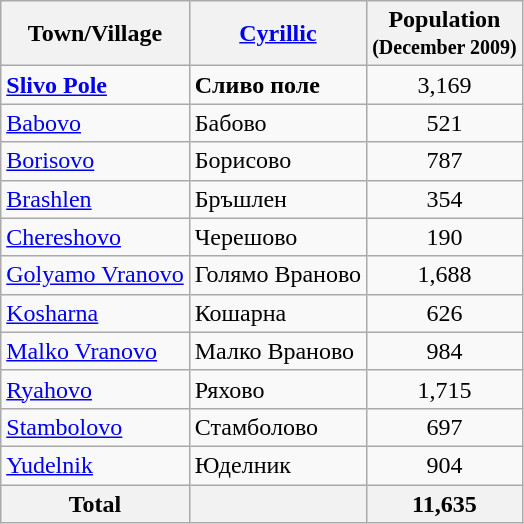<table class="wikitable sortable">
<tr>
<th>Town/Village</th>
<th><a href='#'>Cyrillic</a></th>
<th>Population<br><small>(December 2009)</small></th>
</tr>
<tr>
<td><strong><a href='#'>Slivo Pole</a></strong></td>
<td><strong>Сливо поле</strong></td>
<td align="center">3,169</td>
</tr>
<tr>
<td><a href='#'>Babovo</a></td>
<td>Бабово</td>
<td align="center">521</td>
</tr>
<tr>
<td><a href='#'>Borisovo</a></td>
<td>Борисово</td>
<td align="center">787</td>
</tr>
<tr>
<td><a href='#'>Brashlen</a></td>
<td>Бръшлен</td>
<td align="center">354</td>
</tr>
<tr>
<td><a href='#'>Chereshovo</a></td>
<td>Черешово</td>
<td align="center">190</td>
</tr>
<tr>
<td><a href='#'>Golyamo Vranovo</a></td>
<td>Голямо Враново</td>
<td align="center">1,688</td>
</tr>
<tr>
<td><a href='#'>Kosharna</a></td>
<td>Кошарна</td>
<td align="center">626</td>
</tr>
<tr>
<td><a href='#'>Malko Vranovo</a></td>
<td>Малко Враново</td>
<td align="center">984</td>
</tr>
<tr>
<td><a href='#'>Ryahovo</a></td>
<td>Ряхово</td>
<td align="center">1,715</td>
</tr>
<tr>
<td><a href='#'>Stambolovo</a></td>
<td>Стамболово</td>
<td align="center">697</td>
</tr>
<tr>
<td><a href='#'>Yudelnik</a></td>
<td>Юделник</td>
<td align="center">904</td>
</tr>
<tr>
<th>Total</th>
<th></th>
<th align="center">11,635</th>
</tr>
</table>
